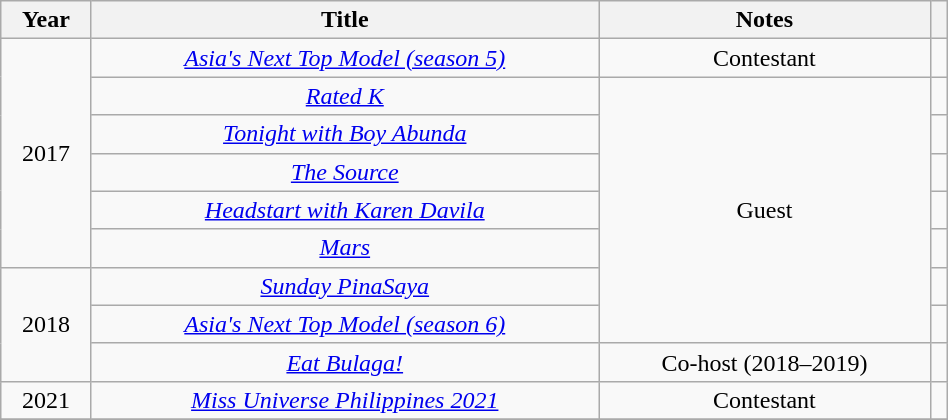<table class="wikitable"  style="text-align:center; width:50%;">
<tr>
<th>Year</th>
<th>Title</th>
<th>Notes</th>
<th></th>
</tr>
<tr>
<td rowspan="6">2017</td>
<td><em><a href='#'>Asia's Next Top Model (season 5)</a></em></td>
<td>Contestant</td>
<td></td>
</tr>
<tr>
<td><em><a href='#'>Rated K</a></em></td>
<td rowspan="7">Guest</td>
<td></td>
</tr>
<tr>
<td><em><a href='#'>Tonight with Boy Abunda</a></em></td>
<td></td>
</tr>
<tr>
<td><em><a href='#'>The Source</a></em></td>
<td></td>
</tr>
<tr>
<td><em><a href='#'>Headstart with Karen Davila</a></em></td>
<td></td>
</tr>
<tr>
<td><em><a href='#'>Mars</a></em></td>
<td></td>
</tr>
<tr>
<td rowspan="3">2018</td>
<td><em><a href='#'>Sunday PinaSaya</a></em></td>
<td></td>
</tr>
<tr>
<td><em><a href='#'>Asia's Next Top Model (season 6)</a></em></td>
<td></td>
</tr>
<tr>
<td><em><a href='#'>Eat Bulaga!</a></em></td>
<td>Co-host (2018–2019)</td>
<td></td>
</tr>
<tr>
<td rowspan="1">2021</td>
<td><em><a href='#'>Miss Universe Philippines 2021</a></em></td>
<td>Contestant</td>
<td></td>
</tr>
<tr>
</tr>
</table>
